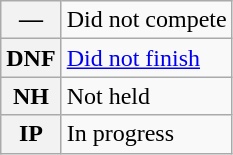<table class="wikitable">
<tr>
<th scope="row">—</th>
<td>Did not compete</td>
</tr>
<tr>
<th scope="row">DNF</th>
<td><a href='#'>Did not finish</a></td>
</tr>
<tr>
<th scope="row">NH</th>
<td>Not held</td>
</tr>
<tr>
<th scope="row">IP</th>
<td>In progress</td>
</tr>
</table>
